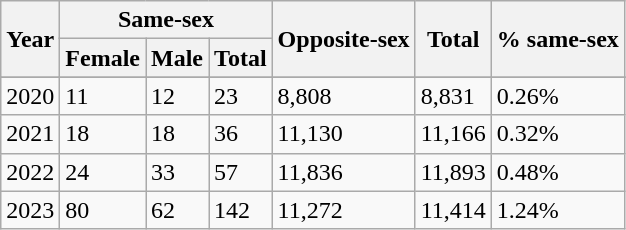<table class="wikitable">
<tr>
<th rowspan=2>Year</th>
<th colspan=3>Same-sex</th>
<th rowspan=2>Opposite-sex</th>
<th rowspan=2>Total</th>
<th rowspan=2>% same-sex</th>
</tr>
<tr>
<th>Female</th>
<th>Male</th>
<th>Total</th>
</tr>
<tr>
</tr>
<tr>
<td>2020</td>
<td>11</td>
<td>12</td>
<td>23</td>
<td>8,808</td>
<td>8,831</td>
<td>0.26%</td>
</tr>
<tr>
<td>2021</td>
<td>18</td>
<td>18</td>
<td>36</td>
<td>11,130</td>
<td>11,166</td>
<td>0.32%</td>
</tr>
<tr>
<td>2022</td>
<td>24</td>
<td>33</td>
<td>57</td>
<td>11,836</td>
<td>11,893</td>
<td>0.48%</td>
</tr>
<tr>
<td>2023</td>
<td>80</td>
<td>62</td>
<td>142</td>
<td>11,272</td>
<td>11,414</td>
<td>1.24%</td>
</tr>
</table>
